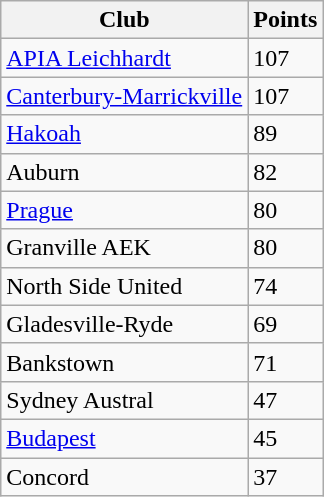<table class="wikitable col1left col2right">
<tr>
<th>Club</th>
<th>Points</th>
</tr>
<tr>
<td><a href='#'>APIA Leichhardt</a></td>
<td>107</td>
</tr>
<tr>
<td><a href='#'>Canterbury-Marrickville</a></td>
<td>107</td>
</tr>
<tr>
<td><a href='#'>Hakoah</a></td>
<td>89</td>
</tr>
<tr>
<td>Auburn</td>
<td>82</td>
</tr>
<tr>
<td><a href='#'>Prague</a></td>
<td>80</td>
</tr>
<tr>
<td>Granville AEK</td>
<td>80</td>
</tr>
<tr>
<td>North Side United</td>
<td>74</td>
</tr>
<tr>
<td>Gladesville-Ryde</td>
<td>69</td>
</tr>
<tr>
<td>Bankstown</td>
<td>71</td>
</tr>
<tr>
<td>Sydney Austral</td>
<td>47</td>
</tr>
<tr>
<td><a href='#'>Budapest</a></td>
<td>45</td>
</tr>
<tr>
<td>Concord</td>
<td>37</td>
</tr>
</table>
